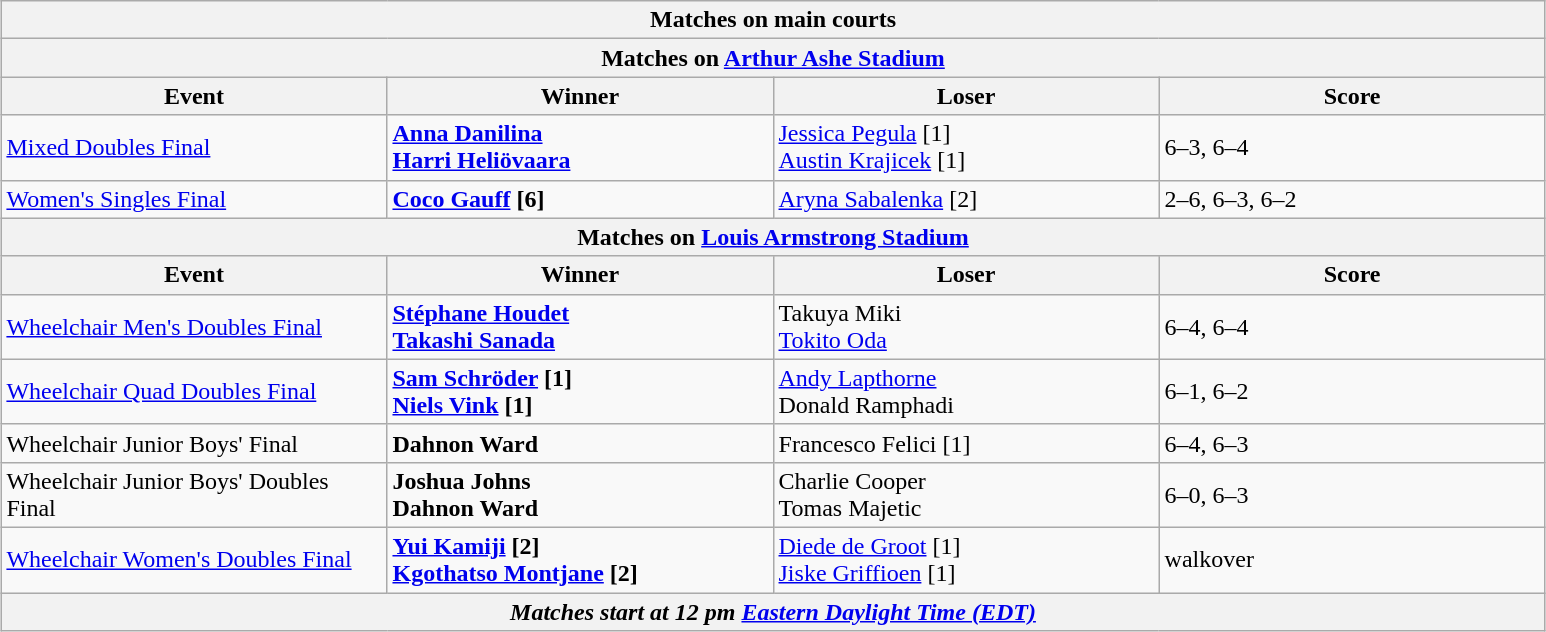<table class="wikitable" style="margin:auto;">
<tr>
<th colspan="4" style="white-space:nowrap;">Matches on main courts</th>
</tr>
<tr>
<th colspan="4"><strong>Matches on <a href='#'>Arthur Ashe Stadium</a></strong></th>
</tr>
<tr>
<th width="250">Event</th>
<th width="250">Winner</th>
<th width="250">Loser</th>
<th width="250">Score</th>
</tr>
<tr>
<td><a href='#'>Mixed Doubles Final</a></td>
<td><strong> <a href='#'>Anna Danilina</a> <br> <a href='#'>Harri Heliövaara</a></strong></td>
<td> <a href='#'>Jessica Pegula</a> [1] <br>  <a href='#'>Austin Krajicek</a> [1]</td>
<td>6–3, 6–4</td>
</tr>
<tr>
<td><a href='#'>Women's Singles Final</a></td>
<td><strong> <a href='#'>Coco Gauff</a> [6]</strong></td>
<td> <a href='#'>Aryna Sabalenka</a> [2]</td>
<td>2–6, 6–3, 6–2</td>
</tr>
<tr>
<th colspan="4"><strong>Matches on <a href='#'>Louis Armstrong Stadium</a></strong></th>
</tr>
<tr>
<th width="250">Event</th>
<th width="250">Winner</th>
<th width="250">Loser</th>
<th width="250">Score</th>
</tr>
<tr>
<td><a href='#'>Wheelchair Men's Doubles Final</a></td>
<td><strong> <a href='#'>Stéphane Houdet</a> <br> <a href='#'>Takashi Sanada</a></strong></td>
<td> Takuya Miki <br> <a href='#'>Tokito Oda</a></td>
<td>6–4, 6–4</td>
</tr>
<tr>
<td><a href='#'>Wheelchair Quad Doubles Final</a></td>
<td><strong> <a href='#'>Sam Schröder</a> [1] <br>  <a href='#'>Niels Vink</a> [1]</strong></td>
<td> <a href='#'>Andy Lapthorne</a> <br>  Donald Ramphadi</td>
<td>6–1, 6–2</td>
</tr>
<tr>
<td>Wheelchair Junior Boys' Final</td>
<td><strong> Dahnon Ward</strong></td>
<td> Francesco Felici [1]</td>
<td>6–4, 6–3</td>
</tr>
<tr>
<td>Wheelchair Junior Boys' Doubles Final</td>
<td><strong> Joshua Johns<br> Dahnon Ward</strong></td>
<td> Charlie Cooper<br> Tomas Majetic</td>
<td>6–0, 6–3</td>
</tr>
<tr>
<td><a href='#'>Wheelchair Women's Doubles Final</a></td>
<td><strong> <a href='#'>Yui Kamiji</a> [2] <br> <a href='#'>Kgothatso Montjane</a> [2]</strong></td>
<td> <a href='#'>Diede de Groot</a> [1] <br> <a href='#'>Jiske Griffioen</a> [1]</td>
<td>walkover</td>
</tr>
<tr>
<th colspan="4"><em>Matches start at 12 pm <a href='#'>Eastern Daylight Time (EDT)</a></em></th>
</tr>
</table>
